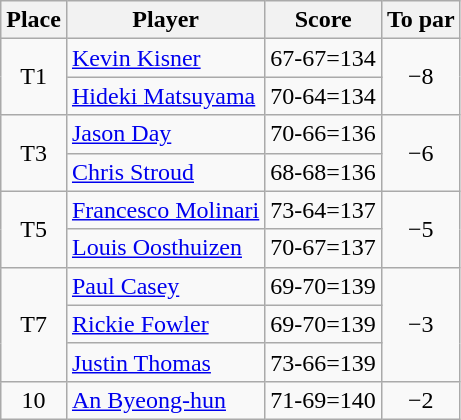<table class="wikitable">
<tr>
<th>Place</th>
<th>Player</th>
<th>Score</th>
<th>To par</th>
</tr>
<tr>
<td rowspan=2 align=center>T1</td>
<td> <a href='#'>Kevin Kisner</a></td>
<td>67-67=134</td>
<td rowspan=2 align=center>−8</td>
</tr>
<tr>
<td> <a href='#'>Hideki Matsuyama</a></td>
<td>70-64=134</td>
</tr>
<tr>
<td rowspan=2 align=center>T3</td>
<td> <a href='#'>Jason Day</a></td>
<td>70-66=136</td>
<td rowspan=2 align=center>−6</td>
</tr>
<tr>
<td> <a href='#'>Chris Stroud</a></td>
<td>68-68=136</td>
</tr>
<tr>
<td rowspan=2 align=center>T5</td>
<td> <a href='#'>Francesco Molinari</a></td>
<td>73-64=137</td>
<td rowspan=2 align=center>−5</td>
</tr>
<tr>
<td> <a href='#'>Louis Oosthuizen</a></td>
<td>70-67=137</td>
</tr>
<tr>
<td rowspan=3 align=center>T7</td>
<td> <a href='#'>Paul Casey</a></td>
<td>69-70=139</td>
<td rowspan=3 align=center>−3</td>
</tr>
<tr>
<td> <a href='#'>Rickie Fowler</a></td>
<td>69-70=139</td>
</tr>
<tr>
<td> <a href='#'>Justin Thomas</a></td>
<td>73-66=139</td>
</tr>
<tr>
<td align=center>10</td>
<td> <a href='#'>An Byeong-hun</a></td>
<td>71-69=140</td>
<td align=center>−2</td>
</tr>
</table>
